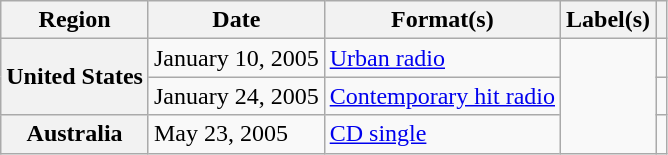<table class="wikitable plainrowheaders">
<tr>
<th scope="col">Region</th>
<th scope="col">Date</th>
<th scope="col">Format(s)</th>
<th scope="col">Label(s)</th>
<th scope="col"></th>
</tr>
<tr>
<th scope="row" rowspan="2">United States</th>
<td>January 10, 2005</td>
<td><a href='#'>Urban radio</a></td>
<td rowspan="3"></td>
<td></td>
</tr>
<tr>
<td>January 24, 2005</td>
<td><a href='#'>Contemporary hit radio</a></td>
<td></td>
</tr>
<tr>
<th scope="row">Australia</th>
<td>May 23, 2005</td>
<td><a href='#'>CD single</a></td>
<td></td>
</tr>
</table>
